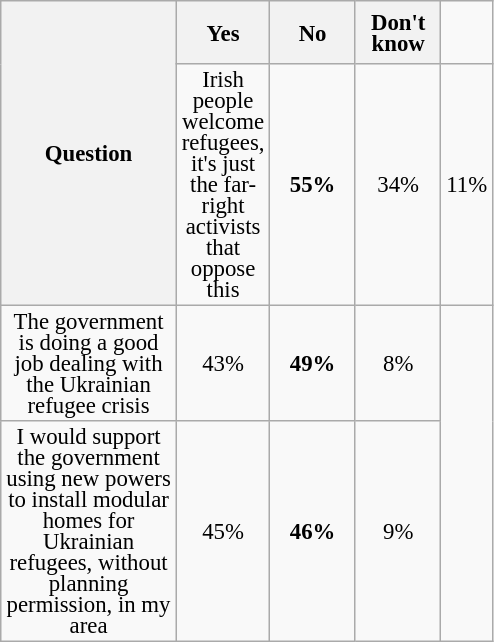<table class="wikitable sortable collapsible" style="text-align:center;font-size:95%;line-height:14px;">
<tr style="height:42px;">
<th style="width:110px;" rowspan="2">Question</th>
<th class="unsortable" style="width:50px;">Yes</th>
<th class="unsortable" style="width:50px;">No</th>
<th class="unsortable" style="width:50px;">Don't know</th>
</tr>
<tr>
<td>Irish people welcome refugees, it's just the far-right activists that oppose this</td>
<td><strong>55%</strong></td>
<td>34%</td>
<td>11%</td>
</tr>
<tr>
<td>The government is doing a good job dealing with the Ukrainian refugee crisis</td>
<td>43%</td>
<td><strong>49%</strong></td>
<td>8%</td>
</tr>
<tr>
<td>I would support the government using new powers to install modular homes for Ukrainian refugees, without planning permission, in my area</td>
<td>45%</td>
<td><strong>46%</strong></td>
<td>9%</td>
</tr>
</table>
